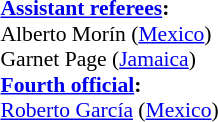<table width=100% style="font-size: 90%">
<tr>
<td><br><br><strong><a href='#'>Assistant referees</a>:</strong>
<br>Alberto Morín (<a href='#'>Mexico</a>)
<br>Garnet Page (<a href='#'>Jamaica</a>)
<br><strong><a href='#'>Fourth official</a>:</strong>
<br><a href='#'>Roberto García</a> (<a href='#'>Mexico</a>)</td>
</tr>
</table>
